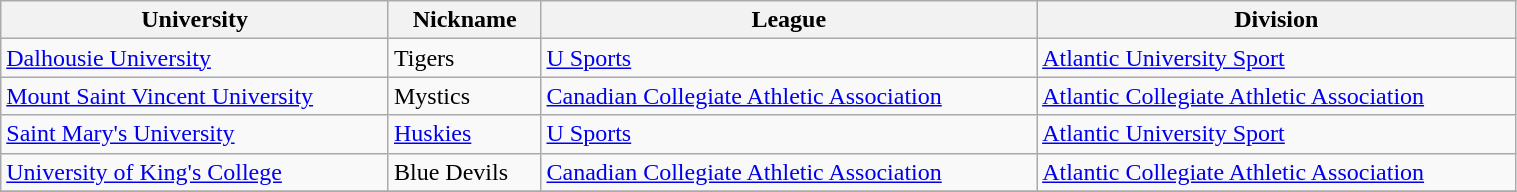<table class="wikitable sortable" width="80%">
<tr>
<th>University</th>
<th>Nickname</th>
<th>League</th>
<th>Division</th>
</tr>
<tr>
<td><a href='#'>Dalhousie University</a></td>
<td>Tigers</td>
<td><a href='#'>U Sports</a></td>
<td><a href='#'>Atlantic University Sport</a></td>
</tr>
<tr>
<td><a href='#'>Mount Saint Vincent University</a></td>
<td>Mystics</td>
<td><a href='#'>Canadian Collegiate Athletic Association</a></td>
<td><a href='#'>Atlantic Collegiate Athletic Association</a></td>
</tr>
<tr>
<td><a href='#'>Saint Mary's University</a></td>
<td><a href='#'>Huskies</a></td>
<td><a href='#'>U Sports</a></td>
<td><a href='#'>Atlantic University Sport</a></td>
</tr>
<tr>
<td><a href='#'>University of King's College</a></td>
<td>Blue Devils</td>
<td><a href='#'>Canadian Collegiate Athletic Association</a></td>
<td><a href='#'>Atlantic Collegiate Athletic Association</a></td>
</tr>
<tr>
</tr>
</table>
